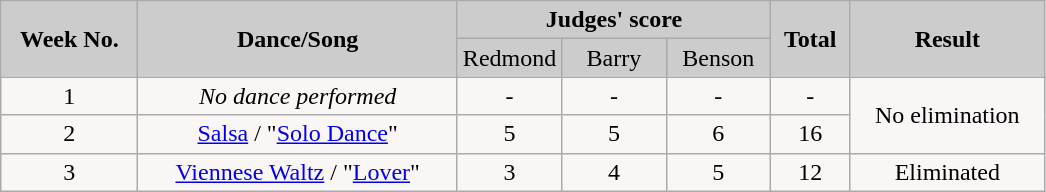<table class="wikitable collapsible">
<tr>
<th rowspan="2" style="background:#ccc; text-align:Center;"><strong>Week No.</strong></th>
<th rowspan="2" style="background:#ccc; text-align:Center;"><strong>Dance/Song</strong></th>
<th colspan="3" style="background:#ccc; text-align:Center;"><strong>Judges' score</strong></th>
<th rowspan="2" style="background:#ccc; text-align:Center;"><strong>Total</strong></th>
<th rowspan="2" style="background:#ccc; text-align:Center;"><strong>Result</strong></th>
</tr>
<tr style="text-align:center; background:#ccc;">
<td style="width:10%; ">Redmond</td>
<td style="width:10%; ">Barry</td>
<td style="width:10%; ">Benson</td>
</tr>
<tr style="text-align:center; background:#faf6f6;">
<td>1</td>
<td><em>No dance performed</em></td>
<td>-</td>
<td>-</td>
<td>-</td>
<td>-</td>
<td rowspan="2">No elimination</td>
</tr>
<tr style="text-align:center; background:#faf6f6;">
<td>2</td>
<td><a href='#'>Salsa</a> / "<a href='#'>Solo Dance</a>"</td>
<td>5</td>
<td>5</td>
<td>6</td>
<td>16</td>
</tr>
<tr style="text-align:center; background:#faf6f6;">
<td>3</td>
<td><a href='#'>Viennese Waltz</a> / "<a href='#'>Lover</a>"</td>
<td>3</td>
<td>4</td>
<td>5</td>
<td>12</td>
<td>Eliminated</td>
</tr>
</table>
